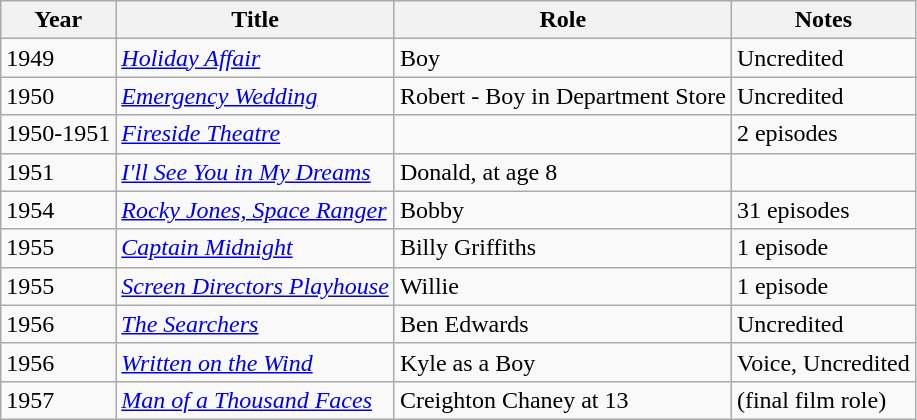<table class="wikitable sortable">
<tr>
<th>Year</th>
<th>Title</th>
<th>Role</th>
<th>Notes</th>
</tr>
<tr>
<td>1949</td>
<td><em><a href='#'>Holiday Affair</a></em></td>
<td>Boy</td>
<td>Uncredited</td>
</tr>
<tr>
<td>1950</td>
<td><em><a href='#'>Emergency Wedding</a></em></td>
<td>Robert - Boy in Department Store</td>
<td>Uncredited</td>
</tr>
<tr>
<td>1950-1951</td>
<td><em><a href='#'>Fireside Theatre</a></em></td>
<td></td>
<td>2 episodes</td>
</tr>
<tr>
<td>1951</td>
<td><em><a href='#'>I'll See You in My Dreams</a></em></td>
<td>Donald, at age 8</td>
<td></td>
</tr>
<tr>
<td>1954</td>
<td><em><a href='#'>Rocky Jones, Space Ranger</a></em></td>
<td>Bobby</td>
<td>31 episodes</td>
</tr>
<tr>
<td>1955</td>
<td><em><a href='#'>Captain Midnight</a></em></td>
<td>Billy Griffiths</td>
<td>1 episode</td>
</tr>
<tr>
<td>1955</td>
<td><em><a href='#'>Screen Directors Playhouse</a></em></td>
<td>Willie</td>
<td>1 episode</td>
</tr>
<tr>
<td>1956</td>
<td><em><a href='#'>The Searchers</a></em></td>
<td>Ben Edwards</td>
<td>Uncredited</td>
</tr>
<tr>
<td>1956</td>
<td><em><a href='#'>Written on the Wind</a></em></td>
<td>Kyle as a Boy</td>
<td>Voice, Uncredited</td>
</tr>
<tr>
<td>1957</td>
<td><em><a href='#'>Man of a Thousand Faces</a></em></td>
<td>Creighton Chaney at 13</td>
<td>(final film role)</td>
</tr>
</table>
